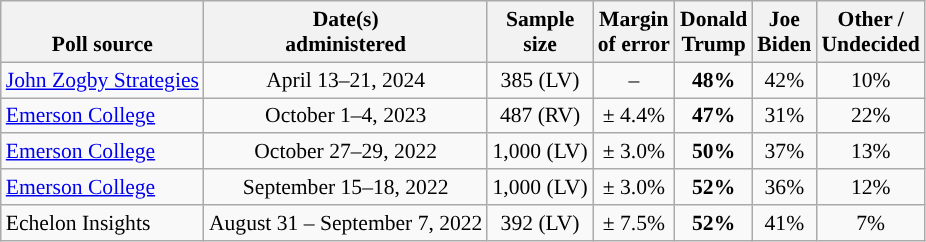<table class="wikitable sortable mw-datatable" style="font-size:90%;text-align:center;line-height:17px">
<tr valign=bottom>
<th>Poll source</th>
<th>Date(s)<br>administered</th>
<th>Sample<br>size</th>
<th>Margin<br>of error</th>
<th class="unsortable">Donald<br>Trump<br></th>
<th class="unsortable">Joe<br>Biden<br></th>
<th class="unsortable">Other /<br>Undecided</th>
</tr>
<tr>
<td style="text-align:left;"><a href='#'>John Zogby Strategies</a></td>
<td data-sort-value="2024-05-01">April 13–21, 2024</td>
<td>385 (LV)</td>
<td>–</td>
<td style="background-color:"><strong>48%</strong></td>
<td>42%</td>
<td>10%</td>
</tr>
<tr>
<td style="text-align:left;"><a href='#'>Emerson College</a></td>
<td data-sort-value=2023-10-04>October 1–4, 2023</td>
<td>487 (RV)</td>
<td>± 4.4%</td>
<td style="background-color:"><strong>47%</strong></td>
<td>31%</td>
<td>22%</td>
</tr>
<tr>
<td style="text-align:left;"><a href='#'>Emerson College</a></td>
<td data-sort-value=2022-10-29>October 27–29, 2022</td>
<td>1,000 (LV)</td>
<td>± 3.0%</td>
<td style="background-color:"><strong>50%</strong></td>
<td>37%</td>
<td>13%</td>
</tr>
<tr>
<td style="text-align:left;"><a href='#'>Emerson College</a></td>
<td data-sort-value=2022-09-18>September 15–18, 2022</td>
<td>1,000 (LV)</td>
<td>± 3.0%</td>
<td style="background-color:"><strong>52%</strong></td>
<td>36%</td>
<td>12%</td>
</tr>
<tr>
<td style="text-align:left;">Echelon Insights</td>
<td data-sort-value=2022-09-07>August 31 – September 7, 2022</td>
<td>392 (LV)</td>
<td>± 7.5%</td>
<td style="background-color:"><strong>52%</strong></td>
<td>41%</td>
<td>7%</td>
</tr>
</table>
